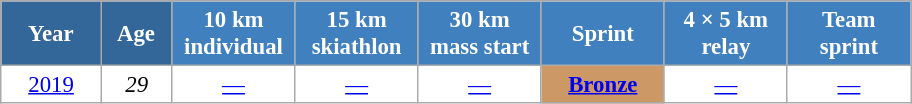<table class="wikitable" style="font-size:95%; text-align:center; border:grey solid 1px; border-collapse:collapse; background:#ffffff;">
<tr>
<th style="background-color:#369; color:white; width:60px;"> Year </th>
<th style="background-color:#369; color:white; width:40px;"> Age </th>
<th style="background-color:#4180be; color:white; width:75px;"> 10 km <br> individual </th>
<th style="background-color:#4180be; color:white; width:75px;"> 15 km <br> skiathlon </th>
<th style="background-color:#4180be; color:white; width:75px;"> 30 km <br> mass start </th>
<th style="background-color:#4180be; color:white; width:75px;"> Sprint </th>
<th style="background-color:#4180be; color:white; width:75px;"> 4 × 5 km <br> relay </th>
<th style="background-color:#4180be; color:white; width:75px;"> Team <br> sprint </th>
</tr>
<tr>
<td><a href='#'>2019</a></td>
<td><em>29</em></td>
<td><a href='#'>—</a></td>
<td><a href='#'>—</a></td>
<td><a href='#'>—</a></td>
<td style="background:#c96;"><a href='#'><strong>Bronze</strong></a></td>
<td><a href='#'>—</a></td>
<td><a href='#'>—</a></td>
</tr>
</table>
